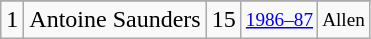<table class="wikitable">
<tr>
</tr>
<tr>
<td>1</td>
<td>Antoine Saunders</td>
<td>15</td>
<td style="font-size:80%;"><a href='#'>1986–87</a></td>
<td style="font-size:80%;">Allen</td>
</tr>
</table>
